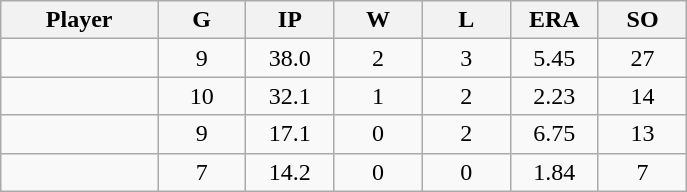<table class="wikitable sortable">
<tr>
<th bgcolor="#DDDDFF" width="16%">Player</th>
<th bgcolor="#DDDDFF" width="9%">G</th>
<th bgcolor="#DDDDFF" width="9%">IP</th>
<th bgcolor="#DDDDFF" width="9%">W</th>
<th bgcolor="#DDDDFF" width="9%">L</th>
<th bgcolor="#DDDDFF" width="9%">ERA</th>
<th bgcolor="#DDDDFF" width="9%">SO</th>
</tr>
<tr align="center">
<td></td>
<td>9</td>
<td>38.0</td>
<td>2</td>
<td>3</td>
<td>5.45</td>
<td>27</td>
</tr>
<tr align="center">
<td></td>
<td>10</td>
<td>32.1</td>
<td>1</td>
<td>2</td>
<td>2.23</td>
<td>14</td>
</tr>
<tr align="center">
<td></td>
<td>9</td>
<td>17.1</td>
<td>0</td>
<td>2</td>
<td>6.75</td>
<td>13</td>
</tr>
<tr align="center">
<td></td>
<td>7</td>
<td>14.2</td>
<td>0</td>
<td>0</td>
<td>1.84</td>
<td>7</td>
</tr>
</table>
